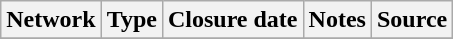<table class="wikitable sortable">
<tr>
<th>Network</th>
<th>Type</th>
<th>Closure date</th>
<th>Notes</th>
<th>Source</th>
</tr>
<tr>
</tr>
</table>
